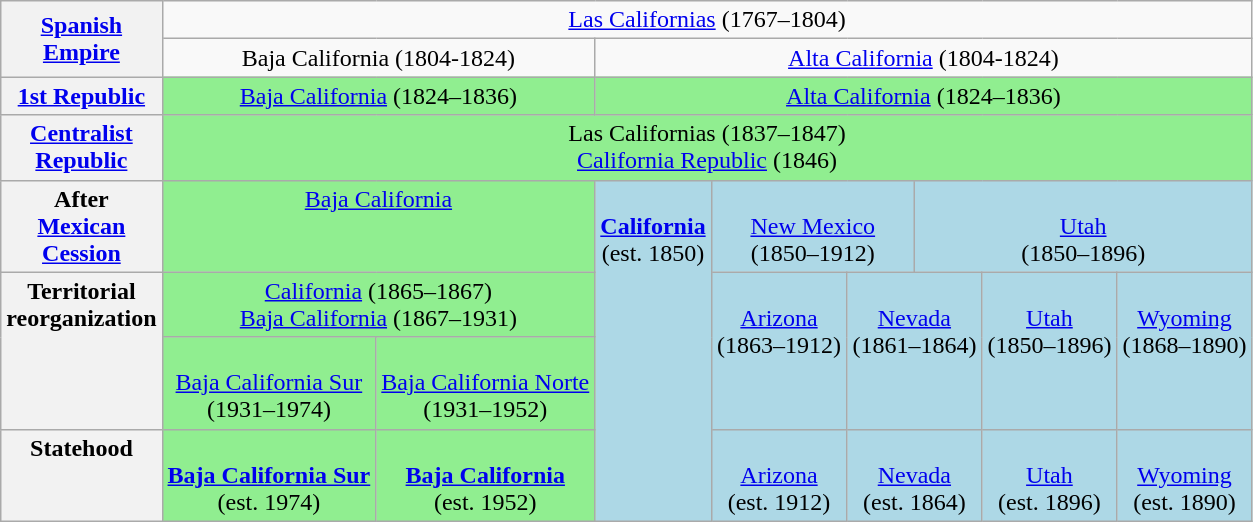<table class=wikitable style="text-align:center;">
<tr>
<th rowspan=2><a href='#'>Spanish<br>Empire</a></th>
<td colspan=8><a href='#'> Las Californias</a> (1767–1804)</td>
</tr>
<tr>
<td colspan=2> Baja California (1804-1824)</td>
<td colspan=6> <a href='#'>Alta California</a> (1804-1824)</td>
</tr>
<tr>
<th><a href='#'>1st Republic</a></th>
<td colspan=2 bgcolor=lightgreen><a href='#'> Baja California</a> (1824–1836)</td>
<td colspan=6 bgcolor=lightgreen> <a href='#'>Alta California</a> (1824–1836)</td>
</tr>
<tr>
<th><a href='#'>Centralist<br>Republic</a></th>
<td colspan=8 bgcolor=lightgreen> Las Californias (1837–1847)<br><span> <a href='#'>California Republic</a> (1846) </span></td>
</tr>
<tr valign=top>
<th>After<br><a href='#'>Mexican<br>Cession</a></th>
<td colspan=2 bgcolor=lightgreen><a href='#'> Baja California</a><br><em></em></td>
<td rowspan=4 bgcolor=lightblue><strong><br><a href='#'>California</a></strong><br>(est. 1850)</td>
<td colspan=2 bgcolor=lightblue><a href='#'><br>New Mexico</a><br>(1850–1912)</td>
<td colspan=3 bgcolor=lightblue><a href='#'><br>Utah</a><br>(1850–1896)</td>
</tr>
<tr valign=top>
<th rowspan=2>Territorial<br>reorganization</th>
<td colspan=2 bgcolor=lightgreen><a href='#'> California</a> (1865–1867)<br><a href='#'> Baja California</a> (1867–1931)</td>
<td rowspan=2 bgcolor=lightblue><a href='#'><br>Arizona</a><br>(1863–1912)</td>
<td rowspan=2 colspan=2 bgcolor=lightblue><a href='#'><br>Nevada</a><br>(1861–1864)</td>
<td rowspan=2 bgcolor=lightblue><a href='#'><br>Utah</a><br>(1850–1896)</td>
<td rowspan=2 bgcolor=lightblue><a href='#'><br>Wyoming</a><br>(1868–1890)</td>
</tr>
<tr valign=top>
<td bgcolor=lightgreen><a href='#'><br>Baja California Sur</a><br>(1931–1974)</td>
<td bgcolor=lightgreen><a href='#'><br>Baja California Norte</a><br>(1931–1952)</td>
</tr>
<tr valign=top>
<th>Statehood</th>
<td bgcolor=lightgreen><strong><br><a href='#'>Baja California Sur</a></strong><br>(est. 1974)</td>
<td bgcolor=lightgreen><strong><br><a href='#'>Baja California</a></strong><br>(est. 1952)</td>
<td bgcolor=lightblue><br><a href='#'>Arizona</a><br>(est. 1912)<br><em></em></td>
<td colspan=2 bgcolor=lightblue><br><a href='#'>Nevada</a><br>(est. 1864)</td>
<td bgcolor=lightblue><br><a href='#'>Utah</a><br>(est. 1896)</td>
<td bgcolor=lightblue><br><a href='#'>Wyoming</a><br>(est. 1890)<br><em></em></td>
</tr>
</table>
